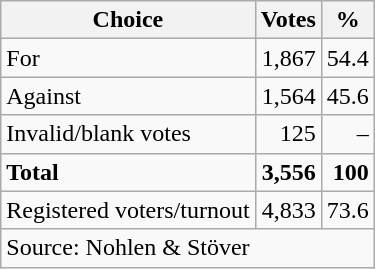<table class=wikitable style=text-align:right>
<tr>
<th>Choice</th>
<th>Votes</th>
<th>%</th>
</tr>
<tr>
<td align=left>For</td>
<td>1,867</td>
<td>54.4</td>
</tr>
<tr>
<td align=left>Against</td>
<td>1,564</td>
<td>45.6</td>
</tr>
<tr>
<td align=left>Invalid/blank votes</td>
<td>125</td>
<td>–</td>
</tr>
<tr>
<td align=left><strong>Total</strong></td>
<td><strong>3,556</strong></td>
<td><strong>100</strong></td>
</tr>
<tr>
<td align=left>Registered voters/turnout</td>
<td>4,833</td>
<td>73.6</td>
</tr>
<tr>
<td align=left colspan=3>Source: Nohlen & Stöver</td>
</tr>
</table>
